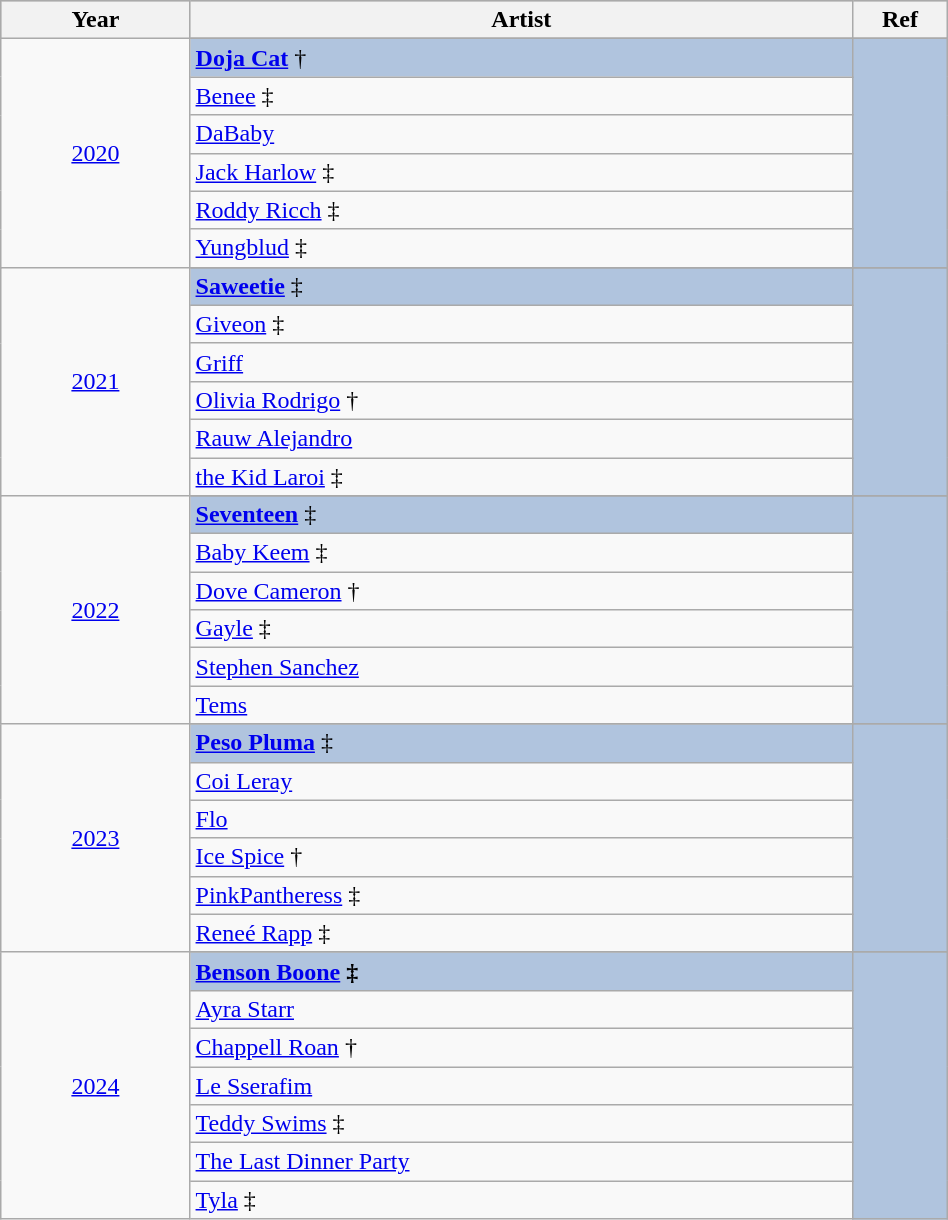<table class="wikitable" style="width:50%;">
<tr style="background:#bebebe;">
<th style="width:10%;">Year</th>
<th style="width:35%;">Artist</th>
<th style="width:5%;">Ref</th>
</tr>
<tr>
<td rowspan="7" align="center"><a href='#'>2020</a></td>
</tr>
<tr style="background:#B0C4DE">
<td><strong><a href='#'>Doja Cat</a></strong> †</td>
<td rowspan="6" align="center"></td>
</tr>
<tr>
<td><a href='#'>Benee</a> ‡</td>
</tr>
<tr>
<td><a href='#'>DaBaby</a></td>
</tr>
<tr>
<td><a href='#'>Jack Harlow</a> ‡</td>
</tr>
<tr>
<td><a href='#'>Roddy Ricch</a> ‡</td>
</tr>
<tr>
<td><a href='#'>Yungblud</a> ‡</td>
</tr>
<tr>
<td rowspan="7" align="center"><a href='#'>2021</a></td>
</tr>
<tr style="background:#B0C4DE">
<td><strong><a href='#'>Saweetie</a></strong> ‡</td>
<td rowspan="6" align="center"></td>
</tr>
<tr>
<td><a href='#'>Giveon</a> ‡</td>
</tr>
<tr>
<td><a href='#'>Griff</a></td>
</tr>
<tr>
<td><a href='#'>Olivia Rodrigo</a> †</td>
</tr>
<tr>
<td><a href='#'>Rauw Alejandro</a></td>
</tr>
<tr>
<td><a href='#'>the Kid Laroi</a> ‡</td>
</tr>
<tr>
<td rowspan="7" align="center"><a href='#'>2022</a></td>
</tr>
<tr style="background:#B0C4DE">
<td><strong><a href='#'>Seventeen</a></strong> ‡</td>
<td rowspan="6" align="center"></td>
</tr>
<tr>
<td><a href='#'>Baby Keem</a> ‡</td>
</tr>
<tr>
<td><a href='#'>Dove Cameron</a> †</td>
</tr>
<tr>
<td><a href='#'>Gayle</a> ‡</td>
</tr>
<tr>
<td><a href='#'>Stephen Sanchez</a></td>
</tr>
<tr>
<td><a href='#'>Tems</a></td>
</tr>
<tr>
<td rowspan="7" align="center"><a href='#'>2023</a></td>
</tr>
<tr style="background:#B0C4DE">
<td><strong><a href='#'>Peso Pluma</a></strong> ‡</td>
<td rowspan="6" align="center"></td>
</tr>
<tr>
<td><a href='#'>Coi Leray</a></td>
</tr>
<tr>
<td><a href='#'>Flo</a></td>
</tr>
<tr>
<td><a href='#'>Ice Spice</a> †</td>
</tr>
<tr>
<td><a href='#'>PinkPantheress</a> ‡</td>
</tr>
<tr>
<td><a href='#'>Reneé Rapp</a> ‡</td>
</tr>
<tr>
<td rowspan="8" align="center"><a href='#'>2024</a></td>
</tr>
<tr style="background:#B0C4DE">
<td><strong><a href='#'>Benson Boone</a> ‡</strong></td>
<td rowspan="8" align="center" style="background:#B0C4DE"></td>
</tr>
<tr>
<td><a href='#'>Ayra Starr</a></td>
</tr>
<tr>
<td><a href='#'>Chappell Roan</a> †</td>
</tr>
<tr>
<td><a href='#'>Le Sserafim</a></td>
</tr>
<tr>
<td><a href='#'>Teddy Swims</a> ‡</td>
</tr>
<tr>
<td><a href='#'>The Last Dinner Party</a></td>
</tr>
<tr>
<td><a href='#'>Tyla</a> ‡</td>
</tr>
</table>
